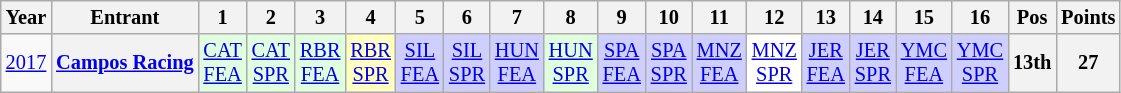<table class="wikitable" style="text-align:center; font-size:85%">
<tr>
<th>Year</th>
<th>Entrant</th>
<th>1</th>
<th>2</th>
<th>3</th>
<th>4</th>
<th>5</th>
<th>6</th>
<th>7</th>
<th>8</th>
<th>9</th>
<th>10</th>
<th>11</th>
<th>12</th>
<th>13</th>
<th>14</th>
<th>15</th>
<th>16</th>
<th>Pos</th>
<th>Points</th>
</tr>
<tr>
<td><a href='#'>2017</a></td>
<th nowrap><a href='#'>Campos Racing</a></th>
<td style="background:#DFFFDF;"><a href='#'>CAT<br>FEA</a><br></td>
<td style="background:#DFFFDF;"><a href='#'>CAT<br>SPR</a><br></td>
<td style="background:#DFFFDF;"><a href='#'>RBR<br>FEA</a><br></td>
<td style="background:#FFFFBF;"><a href='#'>RBR<br>SPR</a><br></td>
<td style="background:#CFCFFF;"><a href='#'>SIL<br>FEA</a><br></td>
<td style="background:#CFCFFF;"><a href='#'>SIL<br>SPR</a><br></td>
<td style="background:#CFCFFF;"><a href='#'>HUN<br>FEA</a><br></td>
<td style="background:#DFFFDF;"><a href='#'>HUN<br>SPR</a><br></td>
<td style="background:#CFCFFF;"><a href='#'>SPA<br>FEA</a><br></td>
<td style="background:#CFCFFF;"><a href='#'>SPA<br>SPR</a><br></td>
<td style="background:#CFCFFF;"><a href='#'>MNZ<br>FEA</a><br></td>
<td style="background:#FFFFFF;"><a href='#'>MNZ<br>SPR</a><br></td>
<td style="background:#CFCFFF;"><a href='#'>JER<br>FEA</a><br></td>
<td style="background:#CFCFFF;"><a href='#'>JER<br>SPR</a><br></td>
<td style="background:#CFCFFF;"><a href='#'>YMC<br>FEA</a><br></td>
<td style="background:#CFCFFF;"><a href='#'>YMC<br>SPR</a><br></td>
<th>13th</th>
<th>27</th>
</tr>
</table>
